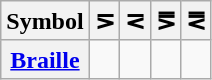<table class="wikitable" style="text-align:center">
<tr>
<th>Symbol</th>
<th>⋝</th>
<th>⋜</th>
<th>⪚</th>
<th>⪙</th>
</tr>
<tr>
<th><a href='#'>Braille</a></th>
<td></td>
<td></td>
<td></td>
<td></td>
</tr>
</table>
